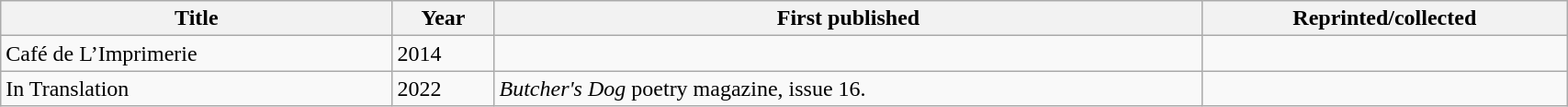<table class='wikitable sortable' width='90%'>
<tr>
<th width=25%>Title</th>
<th>Year</th>
<th>First published</th>
<th>Reprinted/collected</th>
</tr>
<tr>
<td>Café de L’Imprimerie</td>
<td>2014</td>
<td></td>
<td></td>
</tr>
<tr>
<td>In Translation</td>
<td>2022</td>
<td><em>Butcher's Dog</em> poetry magazine, issue 16.</td>
</tr>
</table>
